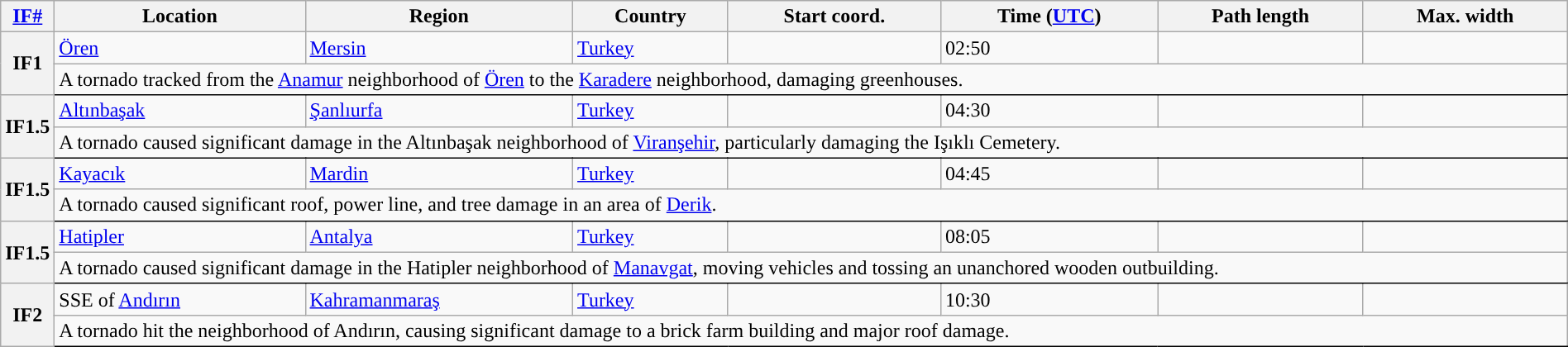<table class="wikitable sortable" style="width:100%;">
<tr>
<th scope="col" width="2%" align="center"><a href='#'>IF#</a></th>
<th scope="col" align="center" class="unsortable">Location</th>
<th scope="col" align="center" class="unsortable">Region</th>
<th scope="col" align="center">Country</th>
<th scope="col" align="center">Start coord.</th>
<th scope="col" align="center">Time (<a href='#'>UTC</a>)</th>
<th scope="col" align="center">Path length</th>
<th scope="col" align="center">Max. width</th>
</tr>
<tr>
<th scope="row" rowspan="2" style="background-color:#">IF1</th>
<td><a href='#'>Ören</a></td>
<td><a href='#'>Mersin</a></td>
<td><a href='#'>Turkey</a></td>
<td></td>
<td>02:50</td>
<td></td>
<td></td>
</tr>
<tr class="expand-child">
<td colspan="8" style=" border-bottom: 1px solid black;">A tornado tracked from the <a href='#'>Anamur</a> neighborhood of <a href='#'>Ören</a> to the <a href='#'>Karadere</a> neighborhood, damaging greenhouses.</td>
</tr>
<tr>
<th scope="row" rowspan="2" style="background-color:#">IF1.5</th>
<td><a href='#'>Altınbaşak</a></td>
<td><a href='#'>Şanlıurfa</a></td>
<td><a href='#'>Turkey</a></td>
<td></td>
<td>04:30</td>
<td></td>
<td></td>
</tr>
<tr class="expand-child">
<td colspan="8" style=" border-bottom: 1px solid black;">A tornado caused significant damage in the Altınbaşak neighborhood of <a href='#'>Viranşehir</a>, particularly damaging the Işıklı Cemetery.</td>
</tr>
<tr>
<th scope="row" rowspan="2" style="background-color:#">IF1.5</th>
<td><a href='#'>Kayacık</a></td>
<td><a href='#'>Mardin</a></td>
<td><a href='#'>Turkey</a></td>
<td></td>
<td>04:45</td>
<td></td>
<td></td>
</tr>
<tr class="expand-child">
<td colspan="8" style=" border-bottom: 1px solid black;">A tornado caused significant roof, power line, and tree damage in an area of <a href='#'>Derik</a>.</td>
</tr>
<tr>
<th scope="row" rowspan="2" style="background-color:#">IF1.5</th>
<td><a href='#'>Hatipler</a></td>
<td><a href='#'>Antalya</a></td>
<td><a href='#'>Turkey</a></td>
<td></td>
<td>08:05</td>
<td></td>
<td></td>
</tr>
<tr class="expand-child">
<td colspan="8" style=" border-bottom: 1px solid black;">A tornado caused significant damage in the Hatipler neighborhood of <a href='#'>Manavgat</a>, moving vehicles and tossing an unanchored wooden outbuilding.</td>
</tr>
<tr>
<th scope="row" rowspan="2" style="background-color:#">IF2</th>
<td>SSE of <a href='#'>Andırın</a></td>
<td><a href='#'>Kahramanmaraş</a></td>
<td><a href='#'>Turkey</a></td>
<td></td>
<td>10:30</td>
<td></td>
<td></td>
</tr>
<tr class="expand-child">
<td colspan="8" style=" border-bottom: 1px solid black;">A tornado hit the  neighborhood of Andırın, causing significant damage to a brick farm building and major roof damage.</td>
</tr>
</table>
